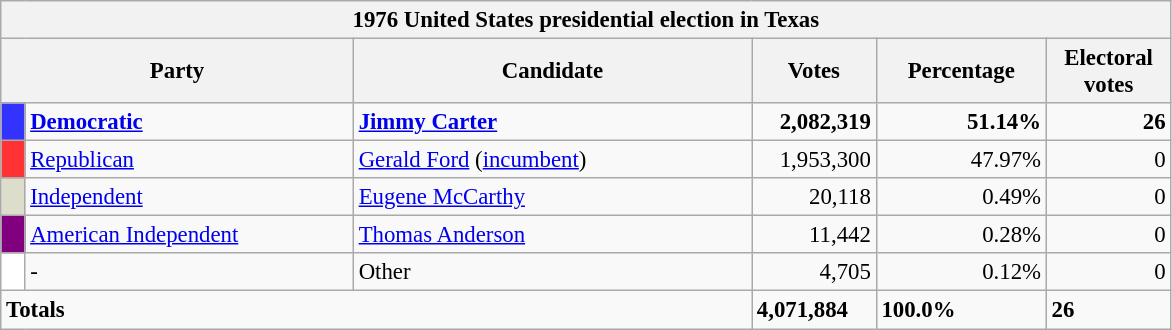<table class="wikitable" style="font-size: 95%;">
<tr>
<th colspan="6">1976 United States presidential election in Texas</th>
</tr>
<tr>
<th colspan="2" style="width: 15em">Party</th>
<th style="width: 17em">Candidate</th>
<th style="width: 5em">Votes</th>
<th style="width: 7em">Percentage</th>
<th style="width: 5em">Electoral votes</th>
</tr>
<tr>
<th style="background:#33f; width:3px;"></th>
<td style="width: 130px"><strong><a href='#'>Democratic</a></strong></td>
<td><strong><a href='#'>Jimmy Carter</a></strong></td>
<td style="text-align:right;"><strong>2,082,319</strong></td>
<td style="text-align:right;"><strong>51.14%</strong></td>
<td style="text-align:right;"><strong>26</strong></td>
</tr>
<tr>
<th style="background:#f33; width:3px;"></th>
<td style="width: 130px"><a href='#'>Republican</a></td>
<td><a href='#'>Gerald Ford</a> (<a href='#'>incumbent</a>)</td>
<td style="text-align:right;">1,953,300</td>
<td style="text-align:right;">47.97%</td>
<td style="text-align:right;">0</td>
</tr>
<tr>
<th style="background:#DDDDCC; width:3px;"></th>
<td style="width: 130px"><a href='#'>Independent</a></td>
<td><a href='#'>Eugene McCarthy</a></td>
<td style="text-align:right;">20,118</td>
<td style="text-align:right;">0.49%</td>
<td style="text-align:right;">0</td>
</tr>
<tr>
<th style="background:#800080; width:3px;"></th>
<td style="width: 130px"><a href='#'>American Independent</a></td>
<td><a href='#'>Thomas Anderson</a></td>
<td style="text-align:right;">11,442</td>
<td style="text-align:right;">0.28%</td>
<td style="text-align:right;">0</td>
</tr>
<tr>
<th style="background: #FFFFFF; width:3px;"></th>
<td style="width: 130px">-</td>
<td>Other</td>
<td style="text-align:right;">4,705</td>
<td style="text-align:right;">0.12%</td>
<td style="text-align:right;">0</td>
</tr>
<tr>
<td colspan="3"><strong>Totals</strong></td>
<td><strong>4,071,884</strong></td>
<td><strong>100.0%</strong></td>
<td><strong>26</strong></td>
</tr>
</table>
